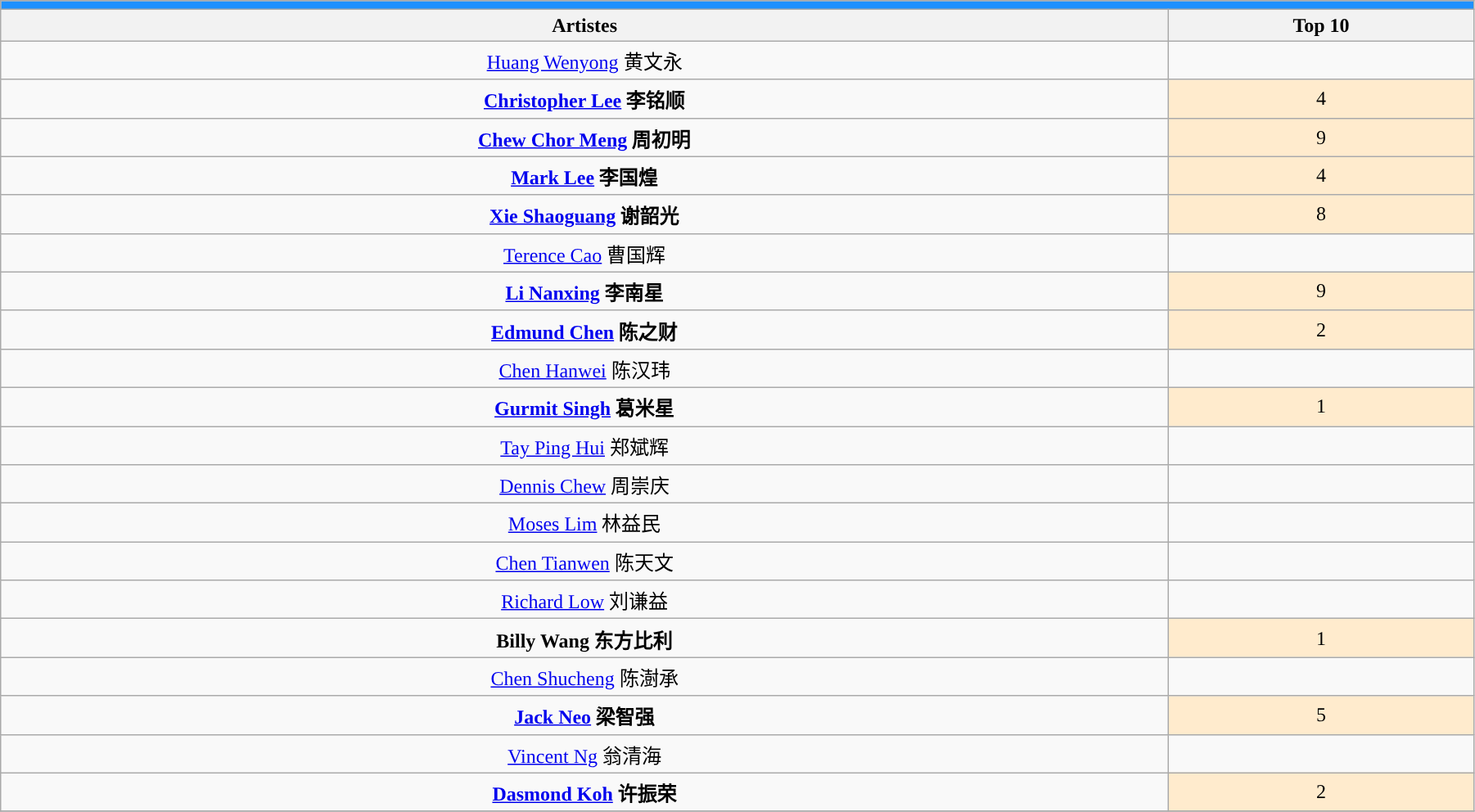<table class="wikitable" style="width:95%">
<tr bgcolor="#bebebe">
<td colspan=5 data-sort-value="ω" style="background-color:#1E90FF; font-weight:bold; text-align:center;"></td>
</tr>
<tr>
<th width="4%">Artistes</th>
<th width="1%">Top 10</th>
</tr>
<tr>
<td align="center"><a href='#'>Huang Wenyong</a> 黄文永</td>
<td></td>
</tr>
<tr>
<td align="center"><strong><a href='#'>Christopher Lee</a> 李铭顺</strong></td>
<td style="background:#FFEBCD; text-align:center;">4</td>
</tr>
<tr>
<td align="center"><strong><a href='#'>Chew Chor Meng</a> 周初明</strong></td>
<td style="background:#FFEBCD; text-align:center;">9</td>
</tr>
<tr>
<td align="center"><strong><a href='#'>Mark Lee</a> 李国煌</strong></td>
<td style="background:#FFEBCD; text-align:center;">4</td>
</tr>
<tr>
<td align="center"><strong><a href='#'>Xie Shaoguang</a> 谢韶光</strong></td>
<td style="background:#FFEBCD; text-align:center;">8</td>
</tr>
<tr>
<td align="center"><a href='#'>Terence Cao</a> 曹国辉</td>
<td></td>
</tr>
<tr>
<td align="center"><strong><a href='#'>Li Nanxing</a> 李南星</strong></td>
<td style="background:#FFEBCD; text-align:center;">9</td>
</tr>
<tr>
<td align="center"><strong><a href='#'>Edmund Chen</a> 陈之财</strong></td>
<td style="background:#FFEBCD; text-align:center;">2</td>
</tr>
<tr>
<td align="center"><a href='#'>Chen Hanwei</a> 陈汉玮</td>
<td></td>
</tr>
<tr>
<td align="center"><strong><a href='#'>Gurmit Singh</a> 葛米星</strong></td>
<td style="background:#FFEBCD; text-align:center;">1</td>
</tr>
<tr>
<td align="center"><a href='#'>Tay Ping Hui</a> 郑斌辉</td>
<td></td>
</tr>
<tr>
<td align="center"><a href='#'>Dennis Chew</a> 周崇庆</td>
<td></td>
</tr>
<tr>
<td align="center"><a href='#'>Moses Lim</a> 林益民</td>
<td></td>
</tr>
<tr>
<td align="center"><a href='#'>Chen Tianwen</a> 陈天文</td>
<td></td>
</tr>
<tr>
<td align="center"><a href='#'>Richard Low</a> 刘谦益</td>
<td></td>
</tr>
<tr>
<td align="center"><strong>Billy Wang 东方比利</strong></td>
<td style="background:#FFEBCD; text-align:center;">1</td>
</tr>
<tr>
<td align="center"><a href='#'>Chen Shucheng</a> 陈澍承</td>
<td></td>
</tr>
<tr>
<td align="center"><strong><a href='#'>Jack Neo</a> 梁智强</strong></td>
<td style="background:#FFEBCD; text-align:center;">5</td>
</tr>
<tr>
<td align="center"><a href='#'>Vincent Ng</a> 翁清海</td>
<td></td>
</tr>
<tr>
<td align="center"><strong><a href='#'>Dasmond Koh</a> 许振荣</strong></td>
<td style="background:#FFEBCD; text-align:center;">2</td>
</tr>
<tr>
</tr>
</table>
